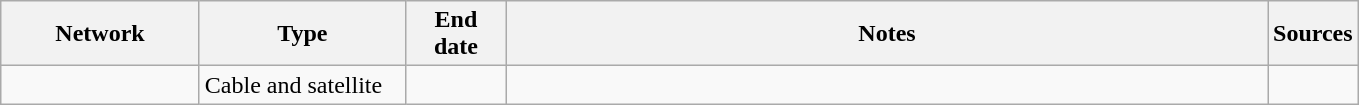<table class="wikitable">
<tr>
<th style="text-align:center; width:125px">Network</th>
<th style="text-align:center; width:130px">Type</th>
<th style="text-align:center; width:60px">End date</th>
<th style="text-align:center; width:500px">Notes</th>
<th style="text-align:center; width:30px">Sources</th>
</tr>
<tr>
<td><a href='#'></a></td>
<td>Cable and satellite</td>
<td></td>
<td></td>
<td></td>
</tr>
</table>
